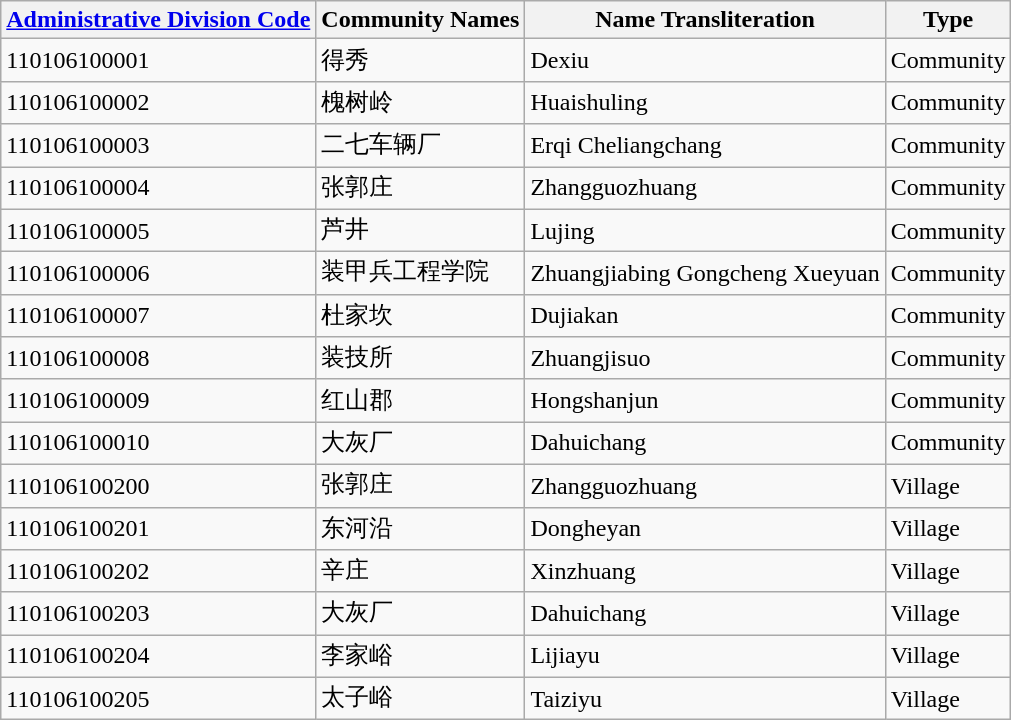<table class="wikitable sortable">
<tr>
<th><a href='#'>Administrative Division Code</a></th>
<th>Community Names</th>
<th>Name Transliteration</th>
<th>Type</th>
</tr>
<tr>
<td>110106100001</td>
<td>得秀</td>
<td>Dexiu</td>
<td>Community</td>
</tr>
<tr>
<td>110106100002</td>
<td>槐树岭</td>
<td>Huaishuling</td>
<td>Community</td>
</tr>
<tr>
<td>110106100003</td>
<td>二七车辆厂</td>
<td>Erqi Cheliangchang</td>
<td>Community</td>
</tr>
<tr>
<td>110106100004</td>
<td>张郭庄</td>
<td>Zhangguozhuang</td>
<td>Community</td>
</tr>
<tr>
<td>110106100005</td>
<td>芦井</td>
<td>Lujing</td>
<td>Community</td>
</tr>
<tr>
<td>110106100006</td>
<td>装甲兵工程学院</td>
<td>Zhuangjiabing Gongcheng Xueyuan</td>
<td>Community</td>
</tr>
<tr>
<td>110106100007</td>
<td>杜家坎</td>
<td>Dujiakan</td>
<td>Community</td>
</tr>
<tr>
<td>110106100008</td>
<td>装技所</td>
<td>Zhuangjisuo</td>
<td>Community</td>
</tr>
<tr>
<td>110106100009</td>
<td>红山郡</td>
<td>Hongshanjun</td>
<td>Community</td>
</tr>
<tr>
<td>110106100010</td>
<td>大灰厂</td>
<td>Dahuichang</td>
<td>Community</td>
</tr>
<tr>
<td>110106100200</td>
<td>张郭庄</td>
<td>Zhangguozhuang</td>
<td>Village</td>
</tr>
<tr>
<td>110106100201</td>
<td>东河沿</td>
<td>Dongheyan</td>
<td>Village</td>
</tr>
<tr>
<td>110106100202</td>
<td>辛庄</td>
<td>Xinzhuang</td>
<td>Village</td>
</tr>
<tr>
<td>110106100203</td>
<td>大灰厂</td>
<td>Dahuichang</td>
<td>Village</td>
</tr>
<tr>
<td>110106100204</td>
<td>李家峪</td>
<td>Lijiayu</td>
<td>Village</td>
</tr>
<tr>
<td>110106100205</td>
<td>太子峪</td>
<td>Taiziyu</td>
<td>Village</td>
</tr>
</table>
